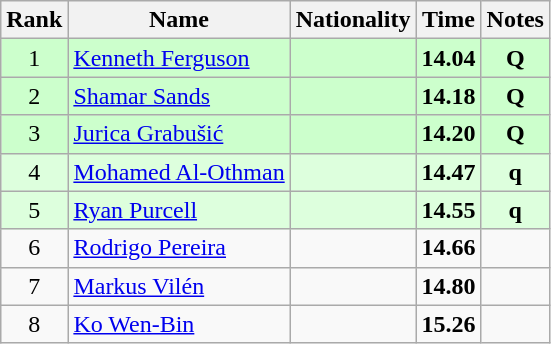<table class="wikitable sortable" style="text-align:center">
<tr>
<th>Rank</th>
<th>Name</th>
<th>Nationality</th>
<th>Time</th>
<th>Notes</th>
</tr>
<tr bgcolor=ccffcc>
<td>1</td>
<td align=left><a href='#'>Kenneth Ferguson</a></td>
<td align=left></td>
<td><strong>14.04</strong></td>
<td><strong>Q</strong></td>
</tr>
<tr bgcolor=ccffcc>
<td>2</td>
<td align=left><a href='#'>Shamar Sands</a></td>
<td align=left></td>
<td><strong>14.18</strong></td>
<td><strong>Q</strong></td>
</tr>
<tr bgcolor=ccffcc>
<td>3</td>
<td align=left><a href='#'>Jurica Grabušić</a></td>
<td align=left></td>
<td><strong>14.20</strong></td>
<td><strong>Q</strong></td>
</tr>
<tr bgcolor=ddffdd>
<td>4</td>
<td align=left><a href='#'>Mohamed Al-Othman</a></td>
<td align=left></td>
<td><strong>14.47</strong></td>
<td><strong>q</strong></td>
</tr>
<tr bgcolor=ddffdd>
<td>5</td>
<td align=left><a href='#'>Ryan Purcell</a></td>
<td align=left></td>
<td><strong>14.55</strong></td>
<td><strong>q</strong></td>
</tr>
<tr>
<td>6</td>
<td align=left><a href='#'>Rodrigo Pereira</a></td>
<td align=left></td>
<td><strong>14.66</strong></td>
<td></td>
</tr>
<tr>
<td>7</td>
<td align=left><a href='#'>Markus Vilén</a></td>
<td align=left></td>
<td><strong>14.80</strong></td>
<td></td>
</tr>
<tr>
<td>8</td>
<td align=left><a href='#'>Ko Wen-Bin</a></td>
<td align=left></td>
<td><strong>15.26</strong></td>
<td></td>
</tr>
</table>
